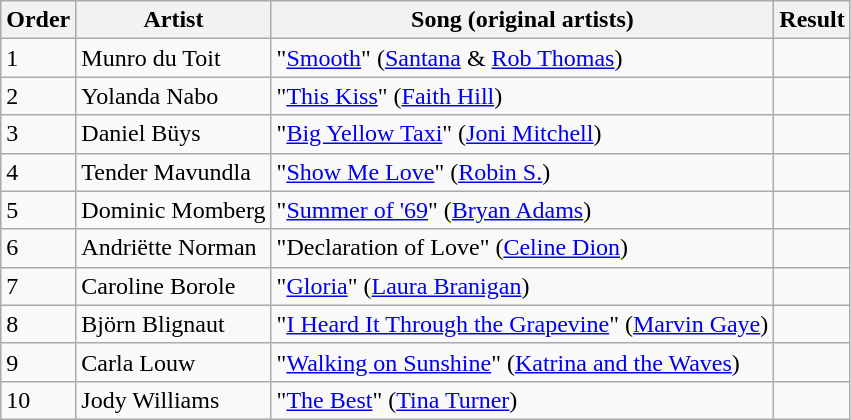<table class=wikitable>
<tr>
<th>Order</th>
<th>Artist</th>
<th>Song (original artists)</th>
<th>Result</th>
</tr>
<tr>
<td>1</td>
<td>Munro du Toit</td>
<td>"<a href='#'>Smooth</a>" (<a href='#'>Santana</a> & <a href='#'>Rob Thomas</a>)</td>
<td></td>
</tr>
<tr>
<td>2</td>
<td>Yolanda Nabo</td>
<td>"<a href='#'>This Kiss</a>" (<a href='#'>Faith Hill</a>)</td>
<td></td>
</tr>
<tr>
<td>3</td>
<td>Daniel Büys</td>
<td>"<a href='#'>Big Yellow Taxi</a>" (<a href='#'>Joni Mitchell</a>)</td>
<td></td>
</tr>
<tr>
<td>4</td>
<td>Tender Mavundla</td>
<td>"<a href='#'>Show Me Love</a>" (<a href='#'>Robin S.</a>)</td>
<td></td>
</tr>
<tr>
<td>5</td>
<td>Dominic Momberg</td>
<td>"<a href='#'>Summer of '69</a>" (<a href='#'>Bryan Adams</a>)</td>
<td></td>
</tr>
<tr>
<td>6</td>
<td>Andriëtte Norman</td>
<td>"Declaration of Love" (<a href='#'>Celine Dion</a>)</td>
<td></td>
</tr>
<tr>
<td>7</td>
<td>Caroline Borole</td>
<td>"<a href='#'>Gloria</a>" (<a href='#'>Laura Branigan</a>)</td>
<td></td>
</tr>
<tr>
<td>8</td>
<td>Björn Blignaut</td>
<td>"<a href='#'>I Heard It Through the Grapevine</a>" (<a href='#'>Marvin Gaye</a>)</td>
<td></td>
</tr>
<tr>
<td>9</td>
<td>Carla Louw</td>
<td>"<a href='#'>Walking on Sunshine</a>" (<a href='#'>Katrina and the Waves</a>)</td>
<td></td>
</tr>
<tr>
<td>10</td>
<td>Jody Williams</td>
<td>"<a href='#'>The Best</a>" (<a href='#'>Tina Turner</a>)</td>
<td></td>
</tr>
</table>
